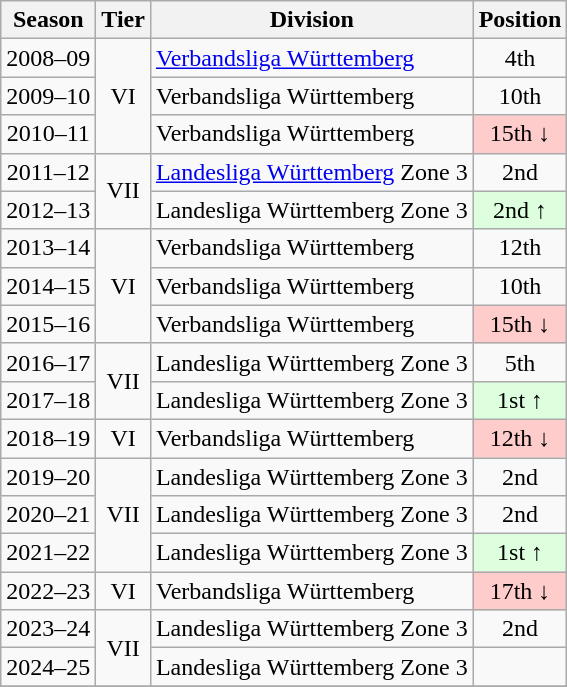<table class="wikitable">
<tr>
<th>Season</th>
<th>Tier</th>
<th>Division</th>
<th>Position</th>
</tr>
<tr align="center">
<td>2008–09</td>
<td rowspan=3>VI</td>
<td align="left"><a href='#'>Verbandsliga Württemberg</a></td>
<td>4th</td>
</tr>
<tr align="center">
<td>2009–10</td>
<td align="left">Verbandsliga Württemberg</td>
<td>10th</td>
</tr>
<tr align="center">
<td>2010–11</td>
<td align="left">Verbandsliga Württemberg</td>
<td style="background:#ffcccc">15th ↓</td>
</tr>
<tr align="center">
<td>2011–12</td>
<td rowspan=2>VII</td>
<td align="left"><a href='#'>Landesliga Württemberg</a> Zone 3</td>
<td>2nd</td>
</tr>
<tr align="center">
<td>2012–13</td>
<td align="left">Landesliga Württemberg Zone 3</td>
<td style="background:#ddffdd">2nd ↑</td>
</tr>
<tr align="center">
<td>2013–14</td>
<td rowspan=3>VI</td>
<td align="left">Verbandsliga Württemberg</td>
<td>12th</td>
</tr>
<tr align="center">
<td>2014–15</td>
<td align="left">Verbandsliga Württemberg</td>
<td>10th</td>
</tr>
<tr align="center">
<td>2015–16</td>
<td align="left">Verbandsliga Württemberg</td>
<td style="background:#ffcccc">15th ↓</td>
</tr>
<tr align="center">
<td>2016–17</td>
<td rowspan=2>VII</td>
<td align="left">Landesliga Württemberg Zone 3</td>
<td>5th</td>
</tr>
<tr align="center">
<td>2017–18</td>
<td align="left">Landesliga Württemberg Zone 3</td>
<td style="background:#ddffdd">1st ↑</td>
</tr>
<tr align="center">
<td>2018–19</td>
<td rowspan=1>VI</td>
<td align="left">Verbandsliga Württemberg</td>
<td style="background:#ffcccc">12th ↓</td>
</tr>
<tr align="center">
<td>2019–20</td>
<td rowspan=3>VII</td>
<td align="left">Landesliga Württemberg Zone 3</td>
<td>2nd</td>
</tr>
<tr align="center">
<td>2020–21</td>
<td align="left">Landesliga Württemberg Zone 3</td>
<td>2nd</td>
</tr>
<tr align="center">
<td>2021–22</td>
<td align="left">Landesliga Württemberg Zone 3</td>
<td style="background:#ddffdd">1st ↑</td>
</tr>
<tr align="center">
<td>2022–23</td>
<td>VI</td>
<td align="left">Verbandsliga Württemberg</td>
<td style="background:#ffcccc">17th ↓</td>
</tr>
<tr align="center">
<td>2023–24</td>
<td rowspan=2>VII</td>
<td align="left">Landesliga Württemberg Zone 3</td>
<td>2nd</td>
</tr>
<tr>
<td>2024–25</td>
<td align="left">Landesliga Württemberg Zone 3</td>
<td></td>
</tr>
<tr>
</tr>
</table>
